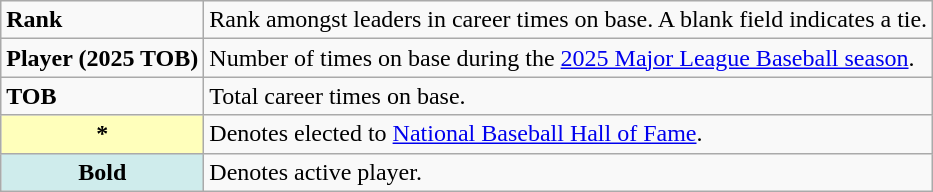<table class="wikitable" style="font-size:100%;">
<tr>
<td><strong>Rank</strong></td>
<td>Rank amongst leaders in career times on base. A blank field indicates a tie.</td>
</tr>
<tr>
<td><strong>Player (2025 TOB)</strong></td>
<td>Number of times on base during the <a href='#'>2025 Major League Baseball season</a>.</td>
</tr>
<tr>
<td><strong>TOB</strong></td>
<td>Total career times on base.</td>
</tr>
<tr>
<th scope="row" style="background-color:#ffffbb">*</th>
<td>Denotes elected to <a href='#'>National Baseball Hall of Fame</a>. <br></td>
</tr>
<tr>
<th scope="row" style="background:#cfecec;"><strong>Bold</strong></th>
<td>Denotes active player.<br></td>
</tr>
</table>
